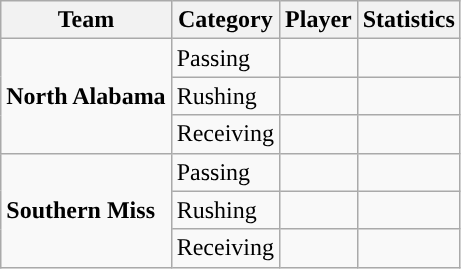<table class="wikitable" style="float: left;">
<tr>
<th>Team</th>
<th>Category</th>
<th>Player</th>
<th>Statistics</th>
</tr>
<tr>
<td rowspan=3><strong>North Alabama</strong></td>
<td>Passing</td>
<td> </td>
<td> </td>
</tr>
<tr>
<td>Rushing</td>
<td> </td>
<td> </td>
</tr>
<tr>
<td>Receiving</td>
<td> </td>
<td> </td>
</tr>
<tr>
<td rowspan=3><strong>Southern Miss</strong></td>
<td>Passing</td>
<td> </td>
<td> </td>
</tr>
<tr>
<td>Rushing</td>
<td> </td>
<td> </td>
</tr>
<tr>
<td>Receiving</td>
<td> </td>
<td> </td>
</tr>
</table>
